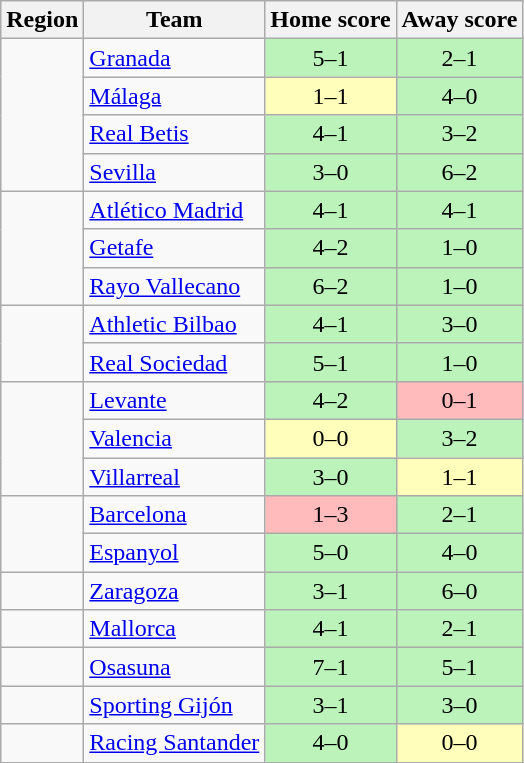<table class="wikitable" style="text-align: center;">
<tr>
<th>Region</th>
<th>Team</th>
<th>Home score</th>
<th>Away score</th>
</tr>
<tr>
<td style="text-align: center;" rowspan="4"></td>
<td align=left><a href='#'>Granada</a></td>
<td bgcolor=#BBF3BB>5–1</td>
<td bgcolor=#BBF3BB>2–1</td>
</tr>
<tr>
<td align=left><a href='#'>Málaga</a></td>
<td bgcolor=#FFFFBB>1–1</td>
<td bgcolor=#BBF3BB>4–0</td>
</tr>
<tr>
<td align=left><a href='#'>Real Betis</a></td>
<td bgcolor=#BBF3BB>4–1</td>
<td bgcolor=#BBF3BB>3–2</td>
</tr>
<tr>
<td align=left><a href='#'>Sevilla</a></td>
<td bgcolor=#BBF3BB>3–0</td>
<td bgcolor=#BBF3BB>6–2</td>
</tr>
<tr>
<td style="text-align: center;" rowspan="3"></td>
<td align=left><a href='#'>Atlético Madrid</a></td>
<td bgcolor=#BBF3BB>4–1</td>
<td bgcolor=#BBF3BB>4–1</td>
</tr>
<tr>
<td align=left><a href='#'>Getafe</a></td>
<td bgcolor=#BBF3BB>4–2</td>
<td bgcolor=#BBF3BB>1–0</td>
</tr>
<tr>
<td align=left><a href='#'>Rayo Vallecano</a></td>
<td bgcolor=#BBF3BB>6–2</td>
<td bgcolor=#BBF3BB>1–0</td>
</tr>
<tr>
<td style="text-align: center;" rowspan="2"></td>
<td align=left><a href='#'>Athletic Bilbao</a></td>
<td bgcolor=#BBF3BB>4–1</td>
<td bgcolor=#BBF3BB>3–0</td>
</tr>
<tr>
<td align=left><a href='#'>Real Sociedad</a></td>
<td bgcolor=#BBF3BB>5–1</td>
<td bgcolor=BBF3BB>1–0</td>
</tr>
<tr>
<td style="text-align: center;" rowspan="3"></td>
<td align=left><a href='#'>Levante</a></td>
<td bgcolor=#BBF3BB>4–2</td>
<td bgcolor=#FFBBBB>0–1</td>
</tr>
<tr>
<td align=left><a href='#'>Valencia</a></td>
<td bgcolor=FFFFBB>0–0</td>
<td bgcolor=#BBF3BB>3–2</td>
</tr>
<tr>
<td align=left><a href='#'>Villarreal</a></td>
<td bgcolor=BBF3BB>3–0</td>
<td bgcolor=#FFFFBB>1–1</td>
</tr>
<tr>
<td style="text-align: center;" rowspan="2"></td>
<td align=left><a href='#'>Barcelona</a></td>
<td bgcolor=FFBBBB>1–3</td>
<td bgcolor=BBF3BB>2–1</td>
</tr>
<tr>
<td align=left><a href='#'>Espanyol</a></td>
<td bgcolor=BBF3BB>5–0</td>
<td bgcolor=BBF3BB>4–0</td>
</tr>
<tr>
<td></td>
<td align=left><a href='#'>Zaragoza</a></td>
<td bgcolor=#BBF3BB>3–1</td>
<td bgcolor=#BBF3BB>6–0</td>
</tr>
<tr>
<td></td>
<td align=left><a href='#'>Mallorca</a></td>
<td bgcolor=#BBF3BB>4–1</td>
<td bgcolor=#BBF3BB>2–1</td>
</tr>
<tr>
<td></td>
<td align=left><a href='#'>Osasuna</a></td>
<td bgcolor=#BBF3BB>7–1</td>
<td bgcolor=#BBF3BB>5–1</td>
</tr>
<tr>
<td></td>
<td align=left><a href='#'>Sporting Gijón</a></td>
<td bgcolor=#BBF3BB>3–1</td>
<td bgcolor=#BBF3BB>3–0</td>
</tr>
<tr>
<td></td>
<td align=left><a href='#'>Racing Santander</a></td>
<td bgcolor=#BBF3BB>4–0</td>
<td bgcolor=#FFFFBB>0–0</td>
</tr>
</table>
